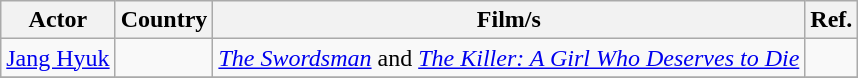<table class="wikitable">
<tr>
<th>Actor</th>
<th>Country</th>
<th>Film/s</th>
<th>Ref.</th>
</tr>
<tr>
<td><a href='#'>Jang Hyuk</a></td>
<td></td>
<td><em><a href='#'>The Swordsman</a></em> and <em><a href='#'>The Killer: A Girl Who Deserves to Die</a></em></td>
<td></td>
</tr>
<tr>
</tr>
</table>
